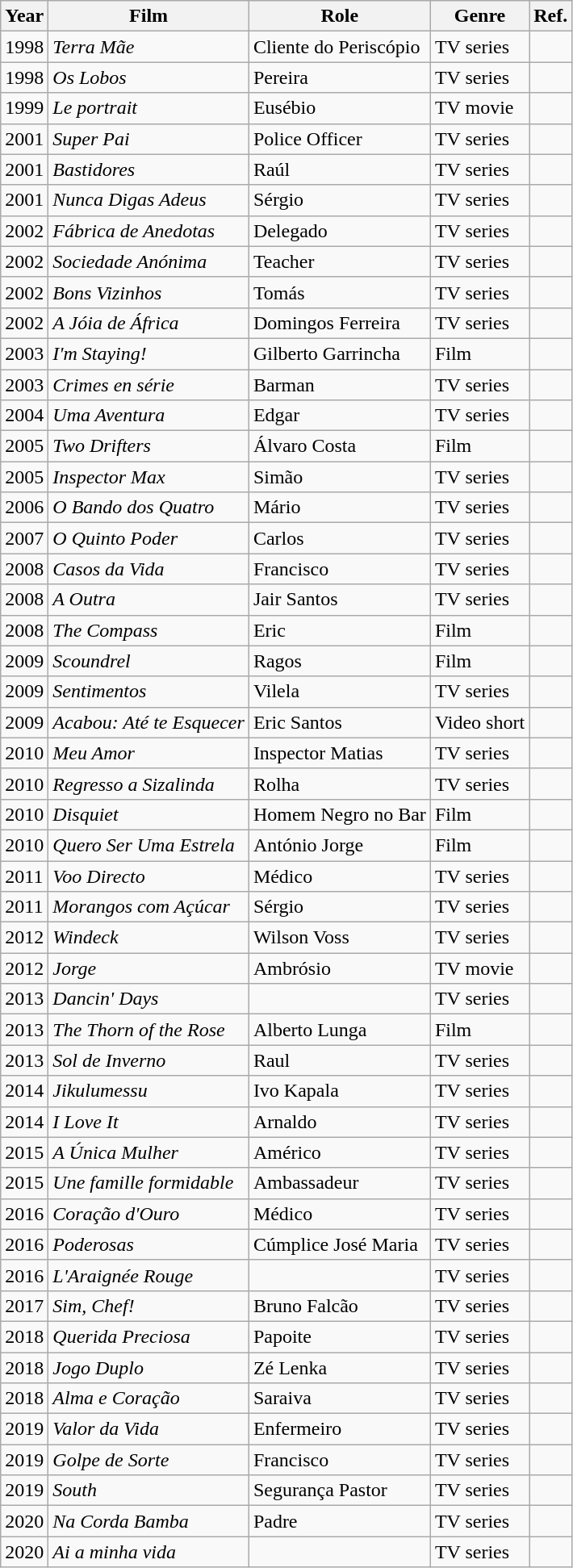<table class="wikitable">
<tr>
<th>Year</th>
<th>Film</th>
<th>Role</th>
<th>Genre</th>
<th>Ref.</th>
</tr>
<tr>
<td>1998</td>
<td><em>Terra Mãe</em></td>
<td>Cliente do Periscópio</td>
<td>TV series</td>
<td></td>
</tr>
<tr>
<td>1998</td>
<td><em>Os Lobos</em></td>
<td>Pereira</td>
<td>TV series</td>
<td></td>
</tr>
<tr>
<td>1999</td>
<td><em>Le portrait</em></td>
<td>Eusébio</td>
<td>TV movie</td>
<td></td>
</tr>
<tr>
<td>2001</td>
<td><em>Super Pai</em></td>
<td>Police Officer</td>
<td>TV series</td>
<td></td>
</tr>
<tr>
<td>2001</td>
<td><em>Bastidores</em></td>
<td>Raúl</td>
<td>TV series</td>
<td></td>
</tr>
<tr>
<td>2001</td>
<td><em>Nunca Digas Adeus</em></td>
<td>Sérgio</td>
<td>TV series</td>
<td></td>
</tr>
<tr>
<td>2002</td>
<td><em>Fábrica de Anedotas</em></td>
<td>Delegado</td>
<td>TV series</td>
<td></td>
</tr>
<tr>
<td>2002</td>
<td><em>Sociedade Anónima</em></td>
<td>Teacher</td>
<td>TV series</td>
<td></td>
</tr>
<tr>
<td>2002</td>
<td><em>Bons Vizinhos</em></td>
<td>Tomás</td>
<td>TV series</td>
<td></td>
</tr>
<tr>
<td>2002</td>
<td><em>A Jóia de África</em></td>
<td>Domingos Ferreira</td>
<td>TV series</td>
<td></td>
</tr>
<tr>
<td>2003</td>
<td><em>I'm Staying!</em></td>
<td>Gilberto Garrincha</td>
<td>Film</td>
<td></td>
</tr>
<tr>
<td>2003</td>
<td><em>Crimes en série</em></td>
<td>Barman</td>
<td>TV series</td>
<td></td>
</tr>
<tr>
<td>2004</td>
<td><em>Uma Aventura</em></td>
<td>Edgar</td>
<td>TV series</td>
<td></td>
</tr>
<tr>
<td>2005</td>
<td><em>Two Drifters</em></td>
<td>Álvaro Costa</td>
<td>Film</td>
<td></td>
</tr>
<tr>
<td>2005</td>
<td><em>Inspector Max</em></td>
<td>Simão</td>
<td>TV series</td>
<td></td>
</tr>
<tr>
<td>2006</td>
<td><em>O Bando dos Quatro</em></td>
<td>Mário</td>
<td>TV series</td>
<td></td>
</tr>
<tr>
<td>2007</td>
<td><em>O Quinto Poder</em></td>
<td>Carlos</td>
<td>TV series</td>
<td></td>
</tr>
<tr>
<td>2008</td>
<td><em>Casos da Vida</em></td>
<td>Francisco</td>
<td>TV series</td>
<td></td>
</tr>
<tr>
<td>2008</td>
<td><em>A Outra</em></td>
<td>Jair Santos</td>
<td>TV series</td>
<td></td>
</tr>
<tr>
<td>2008</td>
<td><em>The Compass</em></td>
<td>Eric</td>
<td>Film</td>
<td></td>
</tr>
<tr>
<td>2009</td>
<td><em>Scoundrel</em></td>
<td>Ragos</td>
<td>Film</td>
<td></td>
</tr>
<tr>
<td>2009</td>
<td><em>Sentimentos</em></td>
<td>Vilela</td>
<td>TV series</td>
<td></td>
</tr>
<tr>
<td>2009</td>
<td><em>Acabou: Até te Esquecer</em></td>
<td>Eric Santos</td>
<td>Video short</td>
<td></td>
</tr>
<tr>
<td>2010</td>
<td><em>Meu Amor</em></td>
<td>Inspector Matias</td>
<td>TV series</td>
<td></td>
</tr>
<tr>
<td>2010</td>
<td><em>Regresso a Sizalinda</em></td>
<td>Rolha</td>
<td>TV series</td>
<td></td>
</tr>
<tr>
<td>2010</td>
<td><em>Disquiet</em></td>
<td>Homem Negro no Bar</td>
<td>Film</td>
<td></td>
</tr>
<tr>
<td>2010</td>
<td><em>Quero Ser Uma Estrela</em></td>
<td>António Jorge</td>
<td>Film</td>
<td></td>
</tr>
<tr>
<td>2011</td>
<td><em>Voo Directo</em></td>
<td>Médico</td>
<td>TV series</td>
<td></td>
</tr>
<tr>
<td>2011</td>
<td><em>Morangos com Açúcar</em></td>
<td>Sérgio</td>
<td>TV series</td>
<td></td>
</tr>
<tr>
<td>2012</td>
<td><em>Windeck</em></td>
<td>Wilson Voss</td>
<td>TV series</td>
<td></td>
</tr>
<tr>
<td>2012</td>
<td><em>Jorge</em></td>
<td>Ambrósio</td>
<td>TV movie</td>
<td></td>
</tr>
<tr>
<td>2013</td>
<td><em>Dancin' Days</em></td>
<td></td>
<td>TV series</td>
<td></td>
</tr>
<tr>
<td>2013</td>
<td><em>The Thorn of the Rose</em></td>
<td>Alberto Lunga</td>
<td>Film</td>
<td></td>
</tr>
<tr>
<td>2013</td>
<td><em>Sol de Inverno</em></td>
<td>Raul</td>
<td>TV series</td>
<td></td>
</tr>
<tr>
<td>2014</td>
<td><em>Jikulumessu</em></td>
<td>Ivo Kapala</td>
<td>TV series</td>
<td></td>
</tr>
<tr>
<td>2014</td>
<td><em>I Love It</em></td>
<td>Arnaldo</td>
<td>TV series</td>
<td></td>
</tr>
<tr>
<td>2015</td>
<td><em>A Única Mulher</em></td>
<td>Américo</td>
<td>TV series</td>
<td></td>
</tr>
<tr>
<td>2015</td>
<td><em>Une famille formidable</em></td>
<td>Ambassadeur</td>
<td>TV series</td>
<td></td>
</tr>
<tr>
<td>2016</td>
<td><em>Coração d'Ouro</em></td>
<td>Médico</td>
<td>TV series</td>
<td></td>
</tr>
<tr>
<td>2016</td>
<td><em>Poderosas</em></td>
<td>Cúmplice José Maria</td>
<td>TV series</td>
<td></td>
</tr>
<tr>
<td>2016</td>
<td><em>L'Araignée Rouge</em></td>
<td></td>
<td>TV series</td>
<td></td>
</tr>
<tr>
<td>2017</td>
<td><em>Sim, Chef!</em></td>
<td>Bruno Falcão</td>
<td>TV series</td>
<td></td>
</tr>
<tr>
<td>2018</td>
<td><em>Querida Preciosa</em></td>
<td>Papoite</td>
<td>TV series</td>
<td></td>
</tr>
<tr>
<td>2018</td>
<td><em>Jogo Duplo</em></td>
<td>Zé Lenka</td>
<td>TV series</td>
<td></td>
</tr>
<tr>
<td>2018</td>
<td><em>Alma e Coração</em></td>
<td>Saraiva</td>
<td>TV series</td>
<td></td>
</tr>
<tr>
<td>2019</td>
<td><em>Valor da Vida</em></td>
<td>Enfermeiro</td>
<td>TV series</td>
<td></td>
</tr>
<tr>
<td>2019</td>
<td><em>Golpe de Sorte</em></td>
<td>Francisco</td>
<td>TV series</td>
<td></td>
</tr>
<tr>
<td>2019</td>
<td><em>South</em></td>
<td>Segurança Pastor</td>
<td>TV series</td>
<td></td>
</tr>
<tr>
<td>2020</td>
<td><em>Na Corda Bamba</em></td>
<td>Padre</td>
<td>TV series</td>
<td></td>
</tr>
<tr>
<td>2020</td>
<td><em>Ai a minha vida</em></td>
<td></td>
<td>TV series</td>
<td></td>
</tr>
</table>
